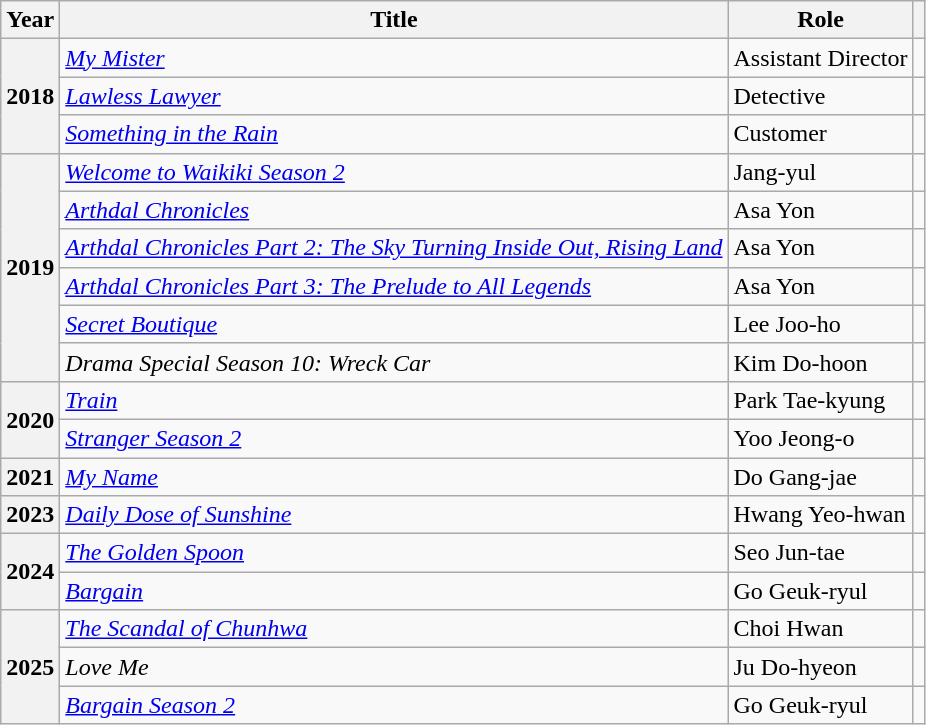<table class="wikitable plainrowheaders sortable">
<tr>
<th scope="col">Year</th>
<th scope="col">Title</th>
<th scope="col">Role</th>
<th scope="col" class="unsortable"></th>
</tr>
<tr>
<th scope="row" rowspan="3">2018</th>
<td><em><a href='#'>My Mister</a></em></td>
<td>Assistant Director</td>
<td style="test-align:center"></td>
</tr>
<tr>
<td><em><a href='#'>Lawless Lawyer</a></em></td>
<td>Detective</td>
<td style="test-align:center"></td>
</tr>
<tr>
<td><em><a href='#'>Something in the Rain</a></em></td>
<td>Customer</td>
<td style="test-align:center"></td>
</tr>
<tr>
<th scope="row" rowspan="6">2019</th>
<td><em><a href='#'>Welcome to Waikiki Season 2</a></em></td>
<td>Jang-yul</td>
<td style="test-align:center"></td>
</tr>
<tr>
<td><em><a href='#'>Arthdal Chronicles</a></em></td>
<td>Asa Yon</td>
<td style="test-align:center"></td>
</tr>
<tr>
<td><em><a href='#'>Arthdal Chronicles Part 2: The Sky Turning Inside Out, Rising Land</a></em></td>
<td>Asa Yon</td>
<td style="test-align:center"></td>
</tr>
<tr>
<td><em><a href='#'>Arthdal Chronicles Part 3: The Prelude to All Legends</a></em></td>
<td>Asa Yon</td>
<td style="test-align:center"></td>
</tr>
<tr>
<td><em><a href='#'>Secret Boutique</a></em></td>
<td>Lee Joo-ho</td>
<td style="test-align:center"></td>
</tr>
<tr>
<td><em>Drama Special Season 10: Wreck Car</em></td>
<td>Kim Do-hoon</td>
<td style="text-align:center"></td>
</tr>
<tr>
<th scope="row" rowspan="2">2020</th>
<td><em><a href='#'>Train</a></em></td>
<td>Park Tae-kyung</td>
<td style="text-align:center"></td>
</tr>
<tr>
<td><em><a href='#'>Stranger Season 2</a></em></td>
<td>Yoo Jeong-o</td>
<td style="text-align:center"></td>
</tr>
<tr>
<th scope="row">2021</th>
<td><em><a href='#'>My Name</a></em></td>
<td>Do Gang-jae</td>
<td style="text-align:center"></td>
</tr>
<tr>
<th scope="row">2023</th>
<td><em><a href='#'>Daily Dose of Sunshine</a></em></td>
<td>Hwang Yeo-hwan</td>
<td style="text-align:center"></td>
</tr>
<tr>
<th scope="row" rowspan="2">2024</th>
<td><em><a href='#'>The Golden Spoon</a></em></td>
<td>Seo Jun-tae</td>
<td style="text-align:center"></td>
</tr>
<tr>
<td><em><a href='#'>Bargain</a></em></td>
<td>Go Geuk-ryul</td>
<td style="text-align:center"></td>
</tr>
<tr>
<th scope="row" rowspan="3">2025</th>
<td><em><a href='#'>The Scandal of Chunhwa</a></em></td>
<td>Choi Hwan</td>
<td style="text-align:center"></td>
</tr>
<tr>
<td><em>Love Me</em></td>
<td>Ju Do-hyeon</td>
<td style="text-align:center"></td>
</tr>
<tr>
<td><em><a href='#'>Bargain Season 2</a></em></td>
<td>Go Geuk-ryul</td>
<td style="text-align:center"></td>
</tr>
</table>
